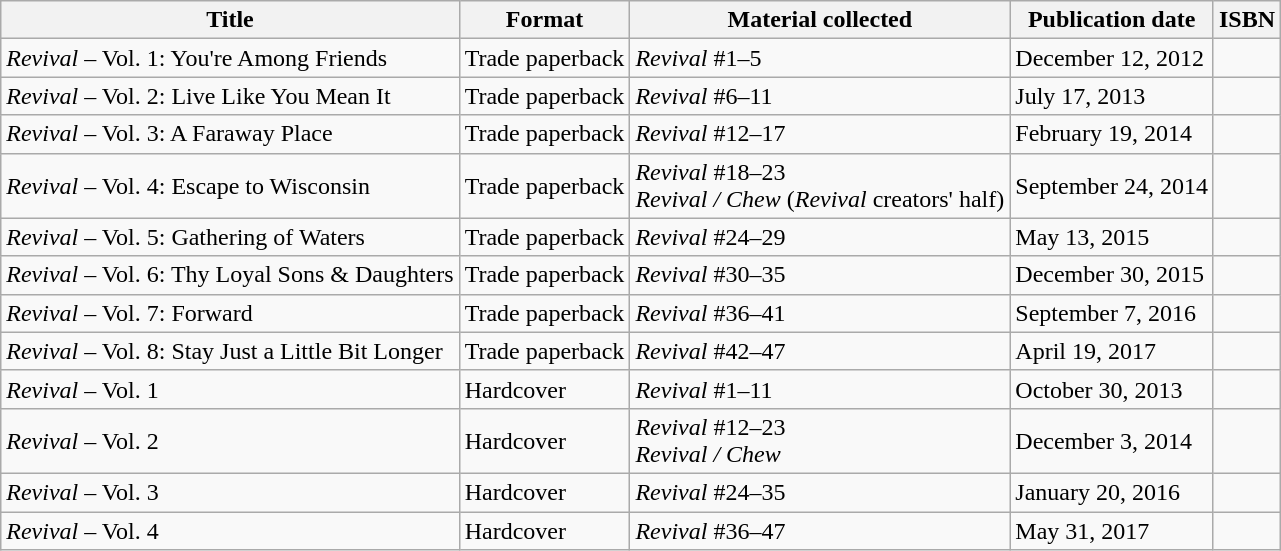<table class="wikitable">
<tr>
<th>Title</th>
<th>Format</th>
<th>Material collected</th>
<th>Publication date</th>
<th>ISBN</th>
</tr>
<tr>
<td><em>Revival</em> – Vol. 1: You're Among Friends</td>
<td>Trade paperback</td>
<td><em>Revival</em> #1–5</td>
<td>December 12, 2012</td>
<td></td>
</tr>
<tr>
<td><em>Revival</em> – Vol. 2: Live Like You Mean It</td>
<td>Trade paperback</td>
<td><em>Revival</em> #6–11</td>
<td>July 17, 2013</td>
<td></td>
</tr>
<tr>
<td><em>Revival</em> – Vol. 3: A Faraway Place</td>
<td>Trade paperback</td>
<td><em>Revival</em> #12–17</td>
<td>February 19, 2014</td>
<td></td>
</tr>
<tr>
<td><em>Revival</em> – Vol. 4: Escape to Wisconsin</td>
<td>Trade paperback</td>
<td><em>Revival</em> #18–23<br><em>Revival / Chew</em> (<em>Revival</em> creators' half)</td>
<td>September 24, 2014</td>
<td></td>
</tr>
<tr>
<td><em>Revival</em> – Vol. 5: Gathering of Waters</td>
<td>Trade paperback</td>
<td><em>Revival</em> #24–29</td>
<td>May 13, 2015</td>
<td></td>
</tr>
<tr>
<td><em>Revival</em> – Vol. 6: Thy Loyal Sons & Daughters</td>
<td>Trade paperback</td>
<td><em>Revival</em> #30–35</td>
<td>December 30, 2015</td>
<td></td>
</tr>
<tr>
<td><em>Revival</em> – Vol. 7: Forward</td>
<td>Trade paperback</td>
<td><em>Revival</em> #36–41</td>
<td>September 7, 2016</td>
<td></td>
</tr>
<tr>
<td><em>Revival</em> – Vol. 8: Stay Just a Little Bit Longer</td>
<td>Trade paperback</td>
<td><em>Revival</em> #42–47</td>
<td>April 19, 2017</td>
<td></td>
</tr>
<tr>
<td><em>Revival</em> – Vol. 1</td>
<td>Hardcover</td>
<td><em>Revival</em> #1–11</td>
<td>October 30, 2013</td>
<td></td>
</tr>
<tr>
<td><em>Revival</em> – Vol. 2</td>
<td>Hardcover</td>
<td><em>Revival</em> #12–23<br><em>Revival / Chew</em></td>
<td>December 3, 2014</td>
<td></td>
</tr>
<tr>
<td><em>Revival</em> – Vol. 3</td>
<td>Hardcover</td>
<td><em>Revival</em> #24–35</td>
<td>January 20, 2016</td>
<td></td>
</tr>
<tr>
<td><em>Revival</em> – Vol. 4</td>
<td>Hardcover</td>
<td><em>Revival</em> #36–47</td>
<td>May 31, 2017</td>
<td></td>
</tr>
</table>
